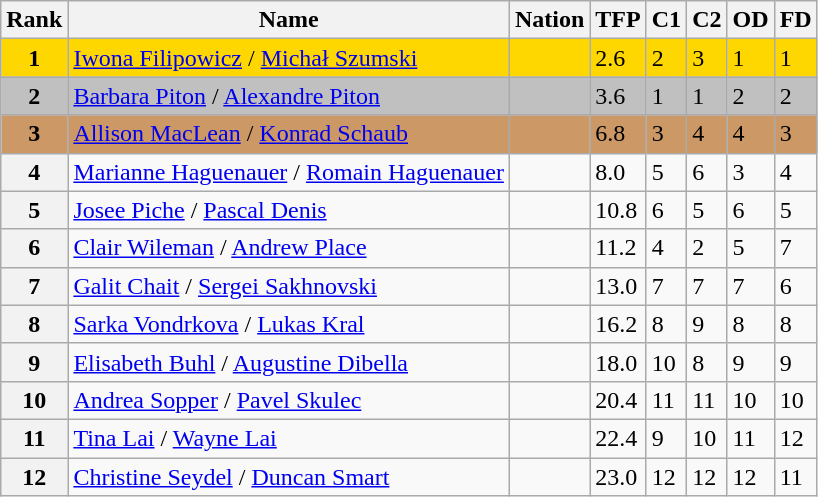<table class="wikitable">
<tr>
<th>Rank</th>
<th>Name</th>
<th>Nation</th>
<th>TFP</th>
<th>C1</th>
<th>C2</th>
<th>OD</th>
<th>FD</th>
</tr>
<tr bgcolor="gold">
<td align="center"><strong>1</strong></td>
<td><a href='#'>Iwona Filipowicz</a> / <a href='#'>Michał Szumski</a></td>
<td></td>
<td>2.6</td>
<td>2</td>
<td>3</td>
<td>1</td>
<td>1</td>
</tr>
<tr bgcolor="silver">
<td align="center"><strong>2</strong></td>
<td><a href='#'>Barbara Piton</a> / <a href='#'>Alexandre Piton</a></td>
<td></td>
<td>3.6</td>
<td>1</td>
<td>1</td>
<td>2</td>
<td>2</td>
</tr>
<tr bgcolor="cc9966">
<td align="center"><strong>3</strong></td>
<td><a href='#'>Allison MacLean</a> / <a href='#'>Konrad Schaub</a></td>
<td></td>
<td>6.8</td>
<td>3</td>
<td>4</td>
<td>4</td>
<td>3</td>
</tr>
<tr>
<th>4</th>
<td><a href='#'>Marianne Haguenauer</a> / <a href='#'>Romain Haguenauer</a></td>
<td></td>
<td>8.0</td>
<td>5</td>
<td>6</td>
<td>3</td>
<td>4</td>
</tr>
<tr>
<th>5</th>
<td><a href='#'>Josee Piche</a> / <a href='#'>Pascal Denis</a></td>
<td></td>
<td>10.8</td>
<td>6</td>
<td>5</td>
<td>6</td>
<td>5</td>
</tr>
<tr>
<th>6</th>
<td><a href='#'>Clair Wileman</a> / <a href='#'>Andrew Place</a></td>
<td></td>
<td>11.2</td>
<td>4</td>
<td>2</td>
<td>5</td>
<td>7</td>
</tr>
<tr>
<th>7</th>
<td><a href='#'>Galit Chait</a> / <a href='#'>Sergei Sakhnovski</a></td>
<td></td>
<td>13.0</td>
<td>7</td>
<td>7</td>
<td>7</td>
<td>6</td>
</tr>
<tr>
<th>8</th>
<td><a href='#'>Sarka Vondrkova</a> / <a href='#'>Lukas Kral</a></td>
<td></td>
<td>16.2</td>
<td>8</td>
<td>9</td>
<td>8</td>
<td>8</td>
</tr>
<tr>
<th>9</th>
<td><a href='#'>Elisabeth Buhl</a> / <a href='#'>Augustine Dibella</a></td>
<td></td>
<td>18.0</td>
<td>10</td>
<td>8</td>
<td>9</td>
<td>9</td>
</tr>
<tr>
<th>10</th>
<td><a href='#'>Andrea Sopper</a> / <a href='#'>Pavel Skulec</a></td>
<td></td>
<td>20.4</td>
<td>11</td>
<td>11</td>
<td>10</td>
<td>10</td>
</tr>
<tr>
<th>11</th>
<td><a href='#'>Tina Lai</a> / <a href='#'>Wayne Lai</a></td>
<td></td>
<td>22.4</td>
<td>9</td>
<td>10</td>
<td>11</td>
<td>12</td>
</tr>
<tr>
<th>12</th>
<td><a href='#'>Christine Seydel</a> / <a href='#'>Duncan Smart</a></td>
<td></td>
<td>23.0</td>
<td>12</td>
<td>12</td>
<td>12</td>
<td>11</td>
</tr>
</table>
